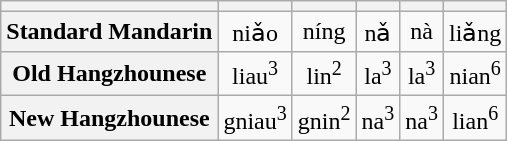<table class="wikitable" style="text-align: center">
<tr>
<th></th>
<th></th>
<th></th>
<th></th>
<th></th>
<th></th>
</tr>
<tr>
<th>Standard Mandarin</th>
<td>niǎo</td>
<td>níng</td>
<td>nǎ</td>
<td>nà</td>
<td>liǎng</td>
</tr>
<tr>
<th>Old Hangzhounese</th>
<td>liau<sup>3</sup></td>
<td>lin<sup>2</sup></td>
<td>la<sup>3</sup></td>
<td>la<sup>3</sup></td>
<td>nian<sup>6</sup></td>
</tr>
<tr>
<th>New Hangzhounese</th>
<td>gniau<sup>3</sup></td>
<td>gnin<sup>2</sup></td>
<td>na<sup>3</sup></td>
<td>na<sup>3</sup></td>
<td>lian<sup>6</sup></td>
</tr>
</table>
